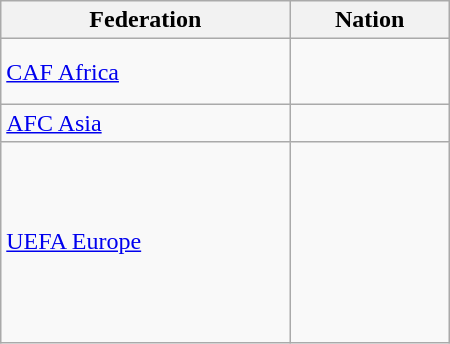<table class="wikitable" style="width:300px;">
<tr>
<th>Federation</th>
<th>Nation</th>
</tr>
<tr>
<td><a href='#'>CAF Africa</a></td>
<td><br><br></td>
</tr>
<tr>
<td><a href='#'>AFC Asia</a></td>
<td></td>
</tr>
<tr>
<td><a href='#'>UEFA Europe</a></td>
<td><br><br><br> <em></em><br><br><br> <em></em><br></td>
</tr>
</table>
